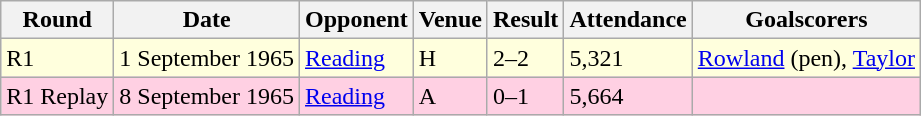<table class="wikitable">
<tr>
<th>Round</th>
<th>Date</th>
<th>Opponent</th>
<th>Venue</th>
<th>Result</th>
<th>Attendance</th>
<th>Goalscorers</th>
</tr>
<tr style="background-color: #ffffdd;">
<td>R1</td>
<td>1 September 1965</td>
<td><a href='#'>Reading</a></td>
<td>H</td>
<td>2–2</td>
<td>5,321</td>
<td><a href='#'>Rowland</a> (pen), <a href='#'>Taylor</a></td>
</tr>
<tr style="background-color: #ffd0e3;">
<td>R1 Replay</td>
<td>8 September 1965</td>
<td><a href='#'>Reading</a></td>
<td>A</td>
<td>0–1</td>
<td>5,664</td>
<td></td>
</tr>
</table>
